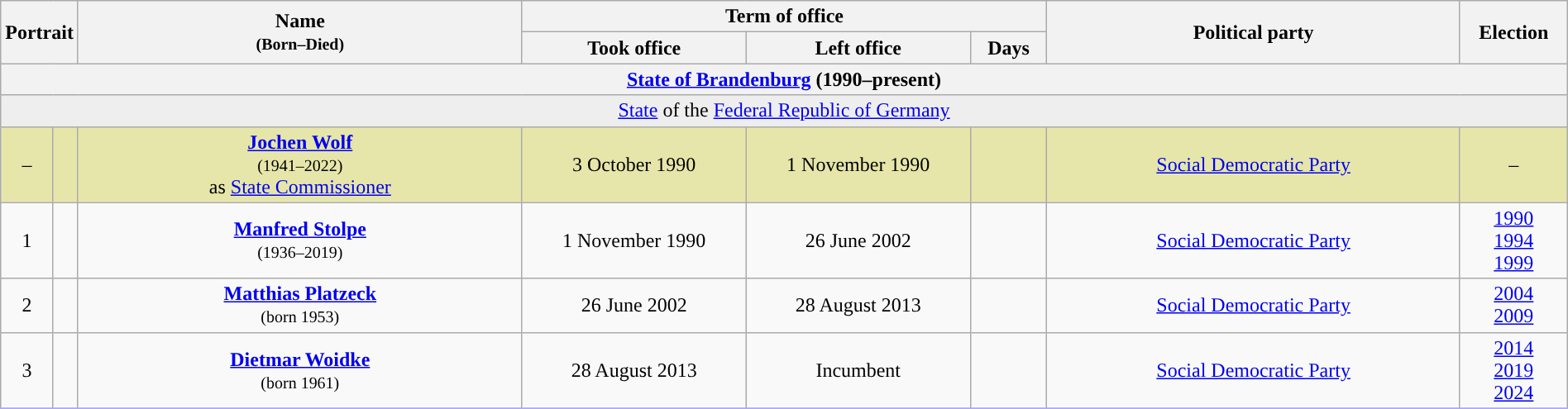<table class="wikitable" style="text-align:center; width:100%; border:1px #AAAAFF solid">
<tr>
<th width=80px rowspan=2 colspan=2>Portrait</th>
<th width=30% rowspan=2>Name<br><small>(Born–Died)</small></th>
<th width=35% colspan=3>Term of office</th>
<th width=28% rowspan=2>Political party</th>
<th width=28% rowspan=2>Election</th>
</tr>
<tr>
<th>Took office</th>
<th>Left office</th>
<th>Days</th>
</tr>
<tr>
<th colspan="8"><a href='#'>State of Brandenburg</a> (1990–present)</th>
</tr>
<tr>
<td bgcolor=#EEEEEE colspan=8><a href='#'>State</a> of the <a href='#'>Federal Republic of Germany</a></td>
</tr>
<tr style="background-color: #E6E6AA">
<td style="background:">–</td>
<td></td>
<td><strong><a href='#'>Jochen Wolf</a></strong><br><small>(1941–2022)</small><br>as <a href='#'>State Commissioner</a></td>
<td>3 October 1990</td>
<td>1 November 1990</td>
<td></td>
<td><a href='#'>Social Democratic Party</a></td>
<td>–</td>
</tr>
<tr>
<td style="background:">1</td>
<td></td>
<td><strong><a href='#'>Manfred Stolpe</a></strong><br><small>(1936–2019)</small></td>
<td>1 November 1990</td>
<td>26 June 2002<br></td>
<td></td>
<td><a href='#'>Social Democratic Party</a></td>
<td><a href='#'>1990</a><br><a href='#'>1994</a><br><a href='#'>1999</a></td>
</tr>
<tr>
<td style="background:">2</td>
<td></td>
<td><strong><a href='#'>Matthias Platzeck</a></strong><br><small>(born 1953)</small></td>
<td>26 June 2002</td>
<td>28 August 2013<br></td>
<td></td>
<td><a href='#'>Social Democratic Party</a></td>
<td><a href='#'>2004</a><br><a href='#'>2009</a></td>
</tr>
<tr>
<td style="background:">3</td>
<td></td>
<td><strong><a href='#'>Dietmar Woidke</a></strong><br><small>(born 1961)</small></td>
<td>28 August 2013</td>
<td>Incumbent</td>
<td></td>
<td><a href='#'>Social Democratic Party</a></td>
<td><a href='#'>2014</a><br><a href='#'>2019</a><br><a href='#'>2024</a></td>
</tr>
<tr>
</tr>
</table>
